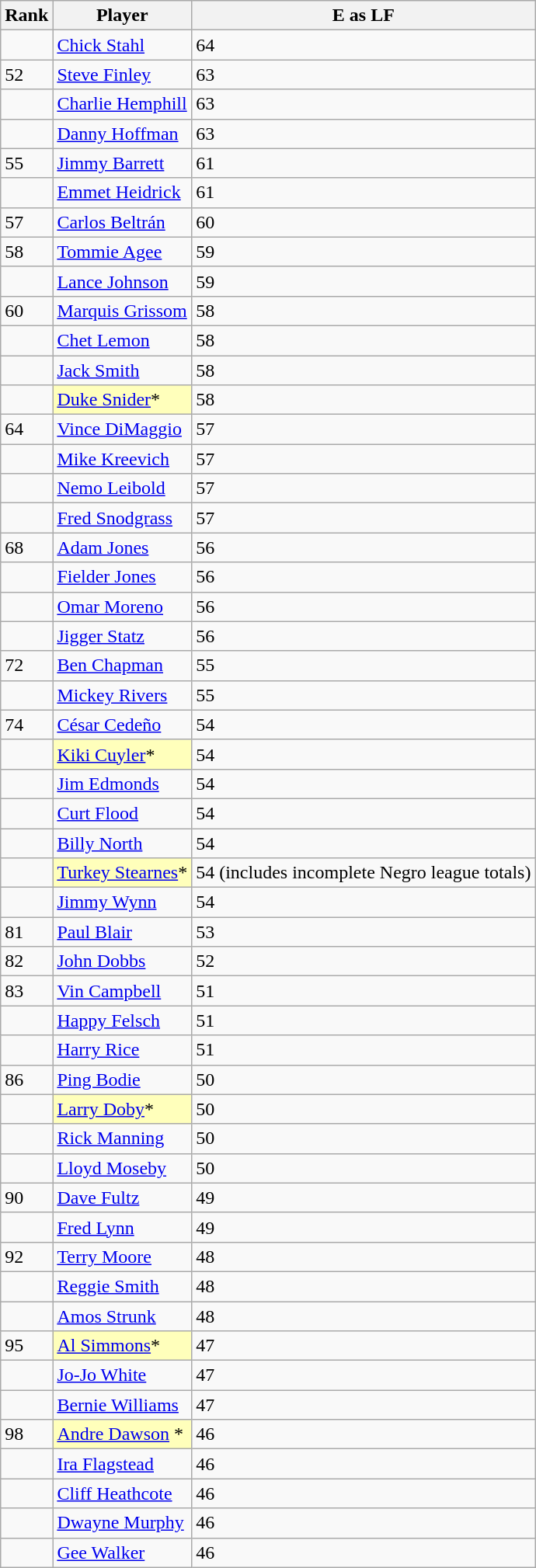<table class="wikitable" style="float:left;">
<tr>
<th>Rank</th>
<th>Player</th>
<th>E as LF</th>
</tr>
<tr>
<td></td>
<td><a href='#'>Chick Stahl</a> </td>
<td>64</td>
</tr>
<tr>
<td>52</td>
<td><a href='#'>Steve Finley</a></td>
<td>63</td>
</tr>
<tr>
<td></td>
<td><a href='#'>Charlie Hemphill</a> </td>
<td>63</td>
</tr>
<tr>
<td></td>
<td><a href='#'>Danny Hoffman</a></td>
<td>63</td>
</tr>
<tr>
<td>55</td>
<td><a href='#'>Jimmy Barrett</a> </td>
<td>61</td>
</tr>
<tr>
<td></td>
<td><a href='#'>Emmet Heidrick</a> </td>
<td>61</td>
</tr>
<tr>
<td>57</td>
<td><a href='#'>Carlos Beltrán</a></td>
<td>60</td>
</tr>
<tr>
<td>58</td>
<td><a href='#'>Tommie Agee</a></td>
<td>59</td>
</tr>
<tr>
<td></td>
<td><a href='#'>Lance Johnson</a></td>
<td>59</td>
</tr>
<tr>
<td>60</td>
<td><a href='#'>Marquis Grissom</a></td>
<td>58</td>
</tr>
<tr>
<td></td>
<td><a href='#'>Chet Lemon</a></td>
<td>58</td>
</tr>
<tr>
<td></td>
<td><a href='#'>Jack Smith</a></td>
<td>58</td>
</tr>
<tr>
<td></td>
<td style="background:#ffffbb;"><a href='#'>Duke Snider</a>*</td>
<td>58</td>
</tr>
<tr>
<td>64</td>
<td><a href='#'>Vince DiMaggio</a></td>
<td>57</td>
</tr>
<tr>
<td></td>
<td><a href='#'>Mike Kreevich</a></td>
<td>57</td>
</tr>
<tr>
<td></td>
<td><a href='#'>Nemo Leibold</a></td>
<td>57</td>
</tr>
<tr>
<td></td>
<td><a href='#'>Fred Snodgrass</a></td>
<td>57</td>
</tr>
<tr>
<td>68</td>
<td><a href='#'>Adam Jones</a></td>
<td>56</td>
</tr>
<tr>
<td></td>
<td><a href='#'>Fielder Jones</a> </td>
<td>56</td>
</tr>
<tr>
<td></td>
<td><a href='#'>Omar Moreno</a></td>
<td>56</td>
</tr>
<tr>
<td></td>
<td><a href='#'>Jigger Statz</a></td>
<td>56</td>
</tr>
<tr>
<td>72</td>
<td><a href='#'>Ben Chapman</a></td>
<td>55</td>
</tr>
<tr>
<td></td>
<td><a href='#'>Mickey Rivers</a></td>
<td>55</td>
</tr>
<tr>
<td>74</td>
<td><a href='#'>César Cedeño</a></td>
<td>54</td>
</tr>
<tr>
<td></td>
<td style="background:#ffffbb;"><a href='#'>Kiki Cuyler</a>*</td>
<td>54</td>
</tr>
<tr>
<td></td>
<td><a href='#'>Jim Edmonds</a></td>
<td>54</td>
</tr>
<tr>
<td></td>
<td><a href='#'>Curt Flood</a></td>
<td>54</td>
</tr>
<tr>
<td></td>
<td><a href='#'>Billy North</a></td>
<td>54</td>
</tr>
<tr>
<td></td>
<td style="background:#ffffbb;"><a href='#'>Turkey Stearnes</a>*</td>
<td>54 (includes incomplete Negro league totals)</td>
</tr>
<tr>
<td></td>
<td><a href='#'>Jimmy Wynn</a></td>
<td>54</td>
</tr>
<tr>
<td>81</td>
<td><a href='#'>Paul Blair</a></td>
<td>53</td>
</tr>
<tr>
<td>82</td>
<td><a href='#'>John Dobbs</a></td>
<td>52</td>
</tr>
<tr>
<td>83</td>
<td><a href='#'>Vin Campbell</a></td>
<td>51</td>
</tr>
<tr>
<td></td>
<td><a href='#'>Happy Felsch</a></td>
<td>51</td>
</tr>
<tr>
<td></td>
<td><a href='#'>Harry Rice</a></td>
<td>51</td>
</tr>
<tr>
<td>86</td>
<td><a href='#'>Ping Bodie</a></td>
<td>50</td>
</tr>
<tr>
<td></td>
<td style="background:#ffffbb;"><a href='#'>Larry Doby</a>*</td>
<td>50</td>
</tr>
<tr>
<td></td>
<td><a href='#'>Rick Manning</a></td>
<td>50</td>
</tr>
<tr>
<td></td>
<td><a href='#'>Lloyd Moseby</a></td>
<td>50</td>
</tr>
<tr>
<td>90</td>
<td><a href='#'>Dave Fultz</a> </td>
<td>49</td>
</tr>
<tr>
<td></td>
<td><a href='#'>Fred Lynn</a></td>
<td>49</td>
</tr>
<tr>
<td>92</td>
<td><a href='#'>Terry Moore</a></td>
<td>48</td>
</tr>
<tr>
<td></td>
<td><a href='#'>Reggie Smith</a></td>
<td>48</td>
</tr>
<tr>
<td></td>
<td><a href='#'>Amos Strunk</a></td>
<td>48</td>
</tr>
<tr>
<td>95</td>
<td style="background:#ffffbb;"><a href='#'>Al Simmons</a>*</td>
<td>47</td>
</tr>
<tr>
<td></td>
<td><a href='#'>Jo-Jo White</a></td>
<td>47</td>
</tr>
<tr>
<td></td>
<td><a href='#'>Bernie Williams</a></td>
<td>47</td>
</tr>
<tr>
<td>98</td>
<td style="background:#ffffbb;"><a href='#'>Andre Dawson</a> *</td>
<td>46</td>
</tr>
<tr>
<td></td>
<td><a href='#'>Ira Flagstead</a></td>
<td>46</td>
</tr>
<tr>
<td></td>
<td><a href='#'>Cliff Heathcote</a></td>
<td>46</td>
</tr>
<tr>
<td></td>
<td><a href='#'>Dwayne Murphy</a></td>
<td>46</td>
</tr>
<tr>
<td></td>
<td><a href='#'>Gee Walker</a></td>
<td>46</td>
</tr>
</table>
